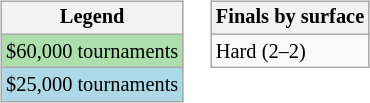<table>
<tr valign=top>
<td><br><table class="wikitable" style=font-size:85%;>
<tr>
<th>Legend</th>
</tr>
<tr style="background:#addfad;">
<td>$60,000 tournaments</td>
</tr>
<tr style="background:lightblue;">
<td>$25,000 tournaments</td>
</tr>
</table>
</td>
<td><br><table class="wikitable" style=font-size:85%;>
<tr>
<th>Finals by surface</th>
</tr>
<tr>
<td>Hard (2–2)</td>
</tr>
</table>
</td>
</tr>
</table>
